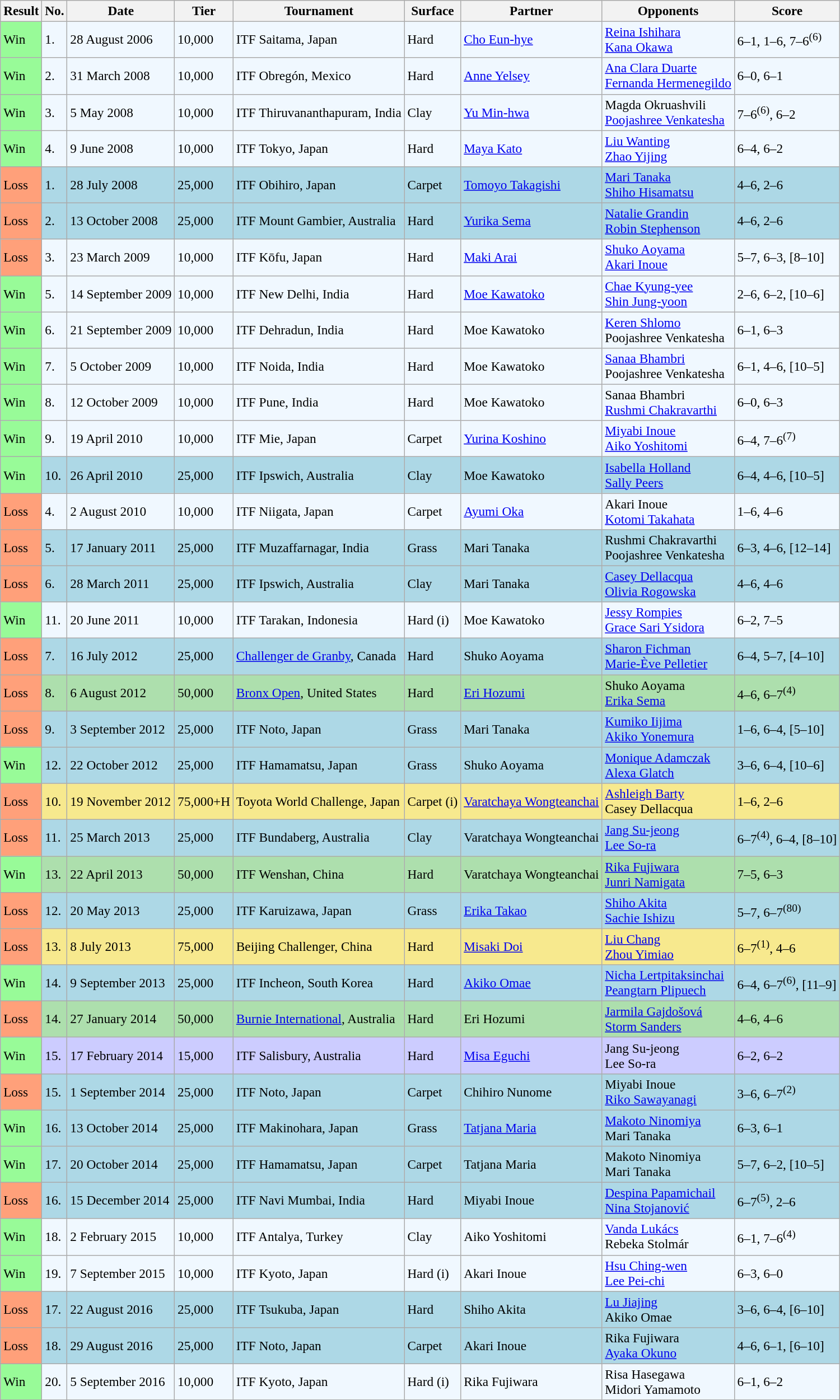<table class="sortable wikitable" style=font-size:97%>
<tr>
<th>Result</th>
<th>No.</th>
<th>Date</th>
<th>Tier</th>
<th>Tournament</th>
<th>Surface</th>
<th>Partner</th>
<th>Opponents</th>
<th class="unsortable">Score</th>
</tr>
<tr style="background:#f0f8ff;">
<td style="background:#98fb98;">Win</td>
<td>1.</td>
<td>28 August 2006</td>
<td>10,000</td>
<td>ITF Saitama, Japan</td>
<td>Hard</td>
<td> <a href='#'>Cho Eun-hye</a></td>
<td> <a href='#'>Reina Ishihara</a> <br>  <a href='#'>Kana Okawa</a></td>
<td>6–1, 1–6, 7–6<sup>(6)</sup></td>
</tr>
<tr style="background:#f0f8ff;">
<td style="background:#98fb98;">Win</td>
<td>2.</td>
<td>31 March 2008</td>
<td>10,000</td>
<td>ITF Obregón, Mexico</td>
<td>Hard</td>
<td> <a href='#'>Anne Yelsey</a></td>
<td> <a href='#'>Ana Clara Duarte</a> <br>  <a href='#'>Fernanda Hermenegildo</a></td>
<td>6–0, 6–1</td>
</tr>
<tr style="background:#f0f8ff;">
<td style="background:#98fb98;">Win</td>
<td>3.</td>
<td>5 May 2008</td>
<td>10,000</td>
<td>ITF Thiruvananthapuram, India</td>
<td>Clay</td>
<td> <a href='#'>Yu Min-hwa</a></td>
<td> Magda Okruashvili <br>  <a href='#'>Poojashree Venkatesha</a></td>
<td>7–6<sup>(6)</sup>, 6–2</td>
</tr>
<tr style="background:#f0f8ff;">
<td style="background:#98fb98;">Win</td>
<td>4.</td>
<td>9 June 2008</td>
<td>10,000</td>
<td>ITF Tokyo, Japan</td>
<td>Hard</td>
<td> <a href='#'>Maya Kato</a></td>
<td> <a href='#'>Liu Wanting</a> <br>  <a href='#'>Zhao Yijing</a></td>
<td>6–4, 6–2</td>
</tr>
<tr style="background:lightblue;">
<td style="background:#ffa07a;">Loss</td>
<td>1.</td>
<td>28 July 2008</td>
<td>25,000</td>
<td>ITF Obihiro, Japan</td>
<td>Carpet</td>
<td> <a href='#'>Tomoyo Takagishi</a></td>
<td> <a href='#'>Mari Tanaka</a> <br>  <a href='#'>Shiho Hisamatsu</a></td>
<td>4–6, 2–6</td>
</tr>
<tr style="background:lightblue;">
<td style="background:#ffa07a;">Loss</td>
<td>2.</td>
<td>13 October 2008</td>
<td>25,000</td>
<td>ITF Mount Gambier, Australia</td>
<td>Hard</td>
<td> <a href='#'>Yurika Sema</a></td>
<td> <a href='#'>Natalie Grandin</a> <br>  <a href='#'>Robin Stephenson</a></td>
<td>4–6, 2–6</td>
</tr>
<tr style="background:#f0f8ff;">
<td style="background:#ffa07a;">Loss</td>
<td>3.</td>
<td>23 March 2009</td>
<td>10,000</td>
<td>ITF Kōfu, Japan</td>
<td>Hard</td>
<td> <a href='#'>Maki Arai</a></td>
<td> <a href='#'>Shuko Aoyama</a> <br>  <a href='#'>Akari Inoue</a></td>
<td>5–7, 6–3, [8–10]</td>
</tr>
<tr style="background:#f0f8ff;">
<td style="background:#98fb98;">Win</td>
<td>5.</td>
<td>14 September 2009</td>
<td>10,000</td>
<td>ITF New Delhi, India</td>
<td>Hard</td>
<td> <a href='#'>Moe Kawatoko</a></td>
<td> <a href='#'>Chae Kyung-yee</a> <br>  <a href='#'>Shin Jung-yoon</a></td>
<td>2–6, 6–2, [10–6]</td>
</tr>
<tr style="background:#f0f8ff;">
<td style="background:#98fb98;">Win</td>
<td>6.</td>
<td>21 September 2009</td>
<td>10,000</td>
<td>ITF Dehradun, India</td>
<td>Hard</td>
<td> Moe Kawatoko</td>
<td> <a href='#'>Keren Shlomo</a> <br>  Poojashree Venkatesha</td>
<td>6–1, 6–3</td>
</tr>
<tr style="background:#f0f8ff;">
<td style="background:#98fb98;">Win</td>
<td>7.</td>
<td>5 October 2009</td>
<td>10,000</td>
<td>ITF Noida, India</td>
<td>Hard</td>
<td> Moe Kawatoko</td>
<td> <a href='#'>Sanaa Bhambri</a> <br>  Poojashree Venkatesha</td>
<td>6–1, 4–6, [10–5]</td>
</tr>
<tr style="background:#f0f8ff;">
<td style="background:#98fb98;">Win</td>
<td>8.</td>
<td>12 October 2009</td>
<td>10,000</td>
<td>ITF Pune, India</td>
<td>Hard</td>
<td> Moe Kawatoko</td>
<td> Sanaa Bhambri <br>  <a href='#'>Rushmi Chakravarthi</a></td>
<td>6–0, 6–3</td>
</tr>
<tr style="background:#f0f8ff;">
<td style="background:#98fb98;">Win</td>
<td>9.</td>
<td>19 April 2010</td>
<td>10,000</td>
<td>ITF Mie, Japan</td>
<td>Carpet</td>
<td> <a href='#'>Yurina Koshino</a></td>
<td> <a href='#'>Miyabi Inoue</a> <br>  <a href='#'>Aiko Yoshitomi</a></td>
<td>6–4, 7–6<sup>(7)</sup></td>
</tr>
<tr style="background:lightblue;">
<td style="background:#98fb98;">Win</td>
<td>10.</td>
<td>26 April 2010</td>
<td>25,000</td>
<td>ITF Ipswich, Australia</td>
<td>Clay</td>
<td> Moe Kawatoko</td>
<td> <a href='#'>Isabella Holland</a> <br>  <a href='#'>Sally Peers</a></td>
<td>6–4, 4–6, [10–5]</td>
</tr>
<tr style="background:#f0f8ff;">
<td style="background:#ffa07a;">Loss</td>
<td>4.</td>
<td>2 August 2010</td>
<td>10,000</td>
<td>ITF Niigata, Japan</td>
<td>Carpet</td>
<td> <a href='#'>Ayumi Oka</a></td>
<td> Akari Inoue <br>  <a href='#'>Kotomi Takahata</a></td>
<td>1–6, 4–6</td>
</tr>
<tr style="background:lightblue;">
<td style="background:#ffa07a;">Loss</td>
<td>5.</td>
<td>17 January 2011</td>
<td>25,000</td>
<td>ITF Muzaffarnagar, India</td>
<td>Grass</td>
<td> Mari Tanaka</td>
<td> Rushmi Chakravarthi <br>  Poojashree Venkatesha</td>
<td>6–3, 4–6, [12–14]</td>
</tr>
<tr style="background:lightblue;">
<td style="background:#ffa07a;">Loss</td>
<td>6.</td>
<td>28 March 2011</td>
<td>25,000</td>
<td>ITF Ipswich, Australia</td>
<td>Clay</td>
<td> Mari Tanaka</td>
<td> <a href='#'>Casey Dellacqua</a> <br>  <a href='#'>Olivia Rogowska</a></td>
<td>4–6, 4–6</td>
</tr>
<tr style="background:#f0f8ff;">
<td style="background:#98fb98;">Win</td>
<td>11.</td>
<td>20 June 2011</td>
<td>10,000</td>
<td>ITF Tarakan, Indonesia</td>
<td>Hard (i)</td>
<td> Moe Kawatoko</td>
<td> <a href='#'>Jessy Rompies</a> <br>  <a href='#'>Grace Sari Ysidora</a></td>
<td>6–2, 7–5</td>
</tr>
<tr style="background:lightblue;">
<td style="background:#ffa07a;">Loss</td>
<td>7.</td>
<td>16 July 2012</td>
<td>25,000</td>
<td><a href='#'>Challenger de Granby</a>, Canada</td>
<td>Hard</td>
<td> Shuko Aoyama</td>
<td> <a href='#'>Sharon Fichman</a> <br>  <a href='#'>Marie-Ève Pelletier</a></td>
<td>6–4, 5–7, [4–10]</td>
</tr>
<tr style="background:#addfad;">
<td style="background:#ffa07a;">Loss</td>
<td>8.</td>
<td>6 August 2012</td>
<td>50,000</td>
<td><a href='#'>Bronx Open</a>, United States</td>
<td>Hard</td>
<td> <a href='#'>Eri Hozumi</a></td>
<td> Shuko Aoyama <br>  <a href='#'>Erika Sema</a></td>
<td>4–6, 6–7<sup>(4)</sup></td>
</tr>
<tr style="background:lightblue;">
<td style="background:#ffa07a;">Loss</td>
<td>9.</td>
<td>3 September 2012</td>
<td>25,000</td>
<td>ITF Noto, Japan</td>
<td>Grass</td>
<td> Mari Tanaka</td>
<td> <a href='#'>Kumiko Iijima</a> <br>  <a href='#'>Akiko Yonemura</a></td>
<td>1–6, 6–4, [5–10]</td>
</tr>
<tr style="background:lightblue;">
<td style="background:#98fb98;">Win</td>
<td>12.</td>
<td>22 October 2012</td>
<td>25,000</td>
<td>ITF Hamamatsu, Japan</td>
<td>Grass</td>
<td> Shuko Aoyama</td>
<td> <a href='#'>Monique Adamczak</a> <br>  <a href='#'>Alexa Glatch</a></td>
<td>3–6, 6–4, [10–6]</td>
</tr>
<tr style="background:#f7e98e;">
<td style="background:#ffa07a;">Loss</td>
<td>10.</td>
<td>19 November 2012</td>
<td>75,000+H</td>
<td>Toyota World Challenge, Japan</td>
<td>Carpet (i)</td>
<td> <a href='#'>Varatchaya Wongteanchai</a></td>
<td> <a href='#'>Ashleigh Barty</a> <br>  Casey Dellacqua</td>
<td>1–6, 2–6</td>
</tr>
<tr style="background:lightblue;">
<td style="background:#ffa07a;">Loss</td>
<td>11.</td>
<td>25 March 2013</td>
<td>25,000</td>
<td>ITF Bundaberg, Australia</td>
<td>Clay</td>
<td> Varatchaya Wongteanchai</td>
<td> <a href='#'>Jang Su-jeong</a> <br>  <a href='#'>Lee So-ra</a></td>
<td>6–7<sup>(4)</sup>, 6–4, [8–10]</td>
</tr>
<tr style="background:#addfad;">
<td style="background:#98fb98;">Win</td>
<td>13.</td>
<td>22 April 2013</td>
<td>50,000</td>
<td>ITF Wenshan, China</td>
<td>Hard</td>
<td> Varatchaya Wongteanchai</td>
<td> <a href='#'>Rika Fujiwara</a> <br>  <a href='#'>Junri Namigata</a></td>
<td>7–5, 6–3</td>
</tr>
<tr style="background:lightblue;">
<td style="background:#ffa07a;">Loss</td>
<td>12.</td>
<td>20 May 2013</td>
<td>25,000</td>
<td>ITF Karuizawa, Japan</td>
<td>Grass</td>
<td> <a href='#'>Erika Takao</a></td>
<td> <a href='#'>Shiho Akita</a> <br>  <a href='#'>Sachie Ishizu</a></td>
<td>5–7, 6–7<sup>(80)</sup></td>
</tr>
<tr style="background:#f7e98e;">
<td style="background:#ffa07a;">Loss</td>
<td>13.</td>
<td>8 July 2013</td>
<td>75,000</td>
<td>Beijing Challenger, China</td>
<td>Hard</td>
<td> <a href='#'>Misaki Doi</a></td>
<td> <a href='#'>Liu Chang</a> <br>  <a href='#'>Zhou Yimiao</a></td>
<td>6–7<sup>(1)</sup>, 4–6</td>
</tr>
<tr style="background:lightblue;">
<td style="background:#98fb98;">Win</td>
<td>14.</td>
<td>9 September 2013</td>
<td>25,000</td>
<td>ITF Incheon, South Korea</td>
<td>Hard</td>
<td> <a href='#'>Akiko Omae</a></td>
<td> <a href='#'>Nicha Lertpitaksinchai</a> <br>  <a href='#'>Peangtarn Plipuech</a></td>
<td>6–4, 6–7<sup>(6)</sup>, [11–9]</td>
</tr>
<tr style="background:#addfad;">
<td style="background:#ffa07a;">Loss</td>
<td>14.</td>
<td>27 January 2014</td>
<td>50,000</td>
<td><a href='#'>Burnie International</a>, Australia</td>
<td>Hard</td>
<td> Eri Hozumi</td>
<td> <a href='#'>Jarmila Gajdošová</a> <br>  <a href='#'>Storm Sanders</a></td>
<td>4–6, 4–6</td>
</tr>
<tr style="background:#ccccff;">
<td style="background:#98fb98;">Win</td>
<td>15.</td>
<td>17 February 2014</td>
<td>15,000</td>
<td>ITF Salisbury, Australia</td>
<td>Hard</td>
<td> <a href='#'>Misa Eguchi</a></td>
<td> Jang Su-jeong <br>  Lee So-ra</td>
<td>6–2, 6–2</td>
</tr>
<tr style="background:lightblue;">
<td style="background:#ffa07a;">Loss</td>
<td>15.</td>
<td>1 September 2014</td>
<td>25,000</td>
<td>ITF Noto, Japan</td>
<td>Carpet</td>
<td> Chihiro Nunome</td>
<td> Miyabi Inoue <br>  <a href='#'>Riko Sawayanagi</a></td>
<td>3–6, 6–7<sup>(2)</sup></td>
</tr>
<tr style="background:lightblue;">
<td style="background:#98fb98;">Win</td>
<td>16.</td>
<td>13 October 2014</td>
<td>25,000</td>
<td>ITF Makinohara, Japan</td>
<td>Grass</td>
<td> <a href='#'>Tatjana Maria</a></td>
<td> <a href='#'>Makoto Ninomiya</a> <br>  Mari Tanaka</td>
<td>6–3, 6–1</td>
</tr>
<tr style="background:lightblue;">
<td style="background:#98fb98;">Win</td>
<td>17.</td>
<td>20 October 2014</td>
<td>25,000</td>
<td>ITF Hamamatsu, Japan</td>
<td>Carpet</td>
<td> Tatjana Maria</td>
<td> Makoto Ninomiya <br>  Mari Tanaka</td>
<td>5–7, 6–2, [10–5]</td>
</tr>
<tr style="background:lightblue;">
<td style="background:#ffa07a;">Loss</td>
<td>16.</td>
<td>15 December 2014</td>
<td>25,000</td>
<td>ITF Navi Mumbai, India</td>
<td>Hard</td>
<td> Miyabi Inoue</td>
<td> <a href='#'>Despina Papamichail</a> <br>  <a href='#'>Nina Stojanović</a></td>
<td>6–7<sup>(5)</sup>, 2–6</td>
</tr>
<tr style="background:#f0f8ff;">
<td style="background:#98fb98;">Win</td>
<td>18.</td>
<td>2 February 2015</td>
<td>10,000</td>
<td>ITF Antalya, Turkey</td>
<td>Clay</td>
<td> Aiko Yoshitomi</td>
<td> <a href='#'>Vanda Lukács</a> <br>  Rebeka Stolmár</td>
<td>6–1, 7–6<sup>(4)</sup></td>
</tr>
<tr style="background:#f0f8ff;">
<td style="background:#98fb98;">Win</td>
<td>19.</td>
<td>7 September 2015</td>
<td>10,000</td>
<td>ITF Kyoto, Japan</td>
<td>Hard (i)</td>
<td> Akari Inoue</td>
<td> <a href='#'>Hsu Ching-wen</a> <br>  <a href='#'>Lee Pei-chi</a></td>
<td>6–3, 6–0</td>
</tr>
<tr style="background:lightblue;">
<td style="background:#ffa07a;">Loss</td>
<td>17.</td>
<td>22 August 2016</td>
<td>25,000</td>
<td>ITF Tsukuba, Japan</td>
<td>Hard</td>
<td> Shiho Akita</td>
<td> <a href='#'>Lu Jiajing</a> <br>  Akiko Omae</td>
<td>3–6, 6–4, [6–10]</td>
</tr>
<tr style="background:lightblue;">
<td style="background:#ffa07a;">Loss</td>
<td>18.</td>
<td>29 August 2016</td>
<td>25,000</td>
<td>ITF Noto, Japan</td>
<td>Carpet</td>
<td> Akari Inoue</td>
<td> Rika Fujiwara <br>  <a href='#'>Ayaka Okuno</a></td>
<td>4–6, 6–1, [6–10]</td>
</tr>
<tr style="background:#f0f8ff;">
<td style="background:#98fb98;">Win</td>
<td>20.</td>
<td>5 September 2016</td>
<td>10,000</td>
<td>ITF Kyoto, Japan</td>
<td>Hard (i)</td>
<td> Rika Fujiwara</td>
<td> Risa Hasegawa <br>  Midori Yamamoto</td>
<td>6–1, 6–2</td>
</tr>
</table>
